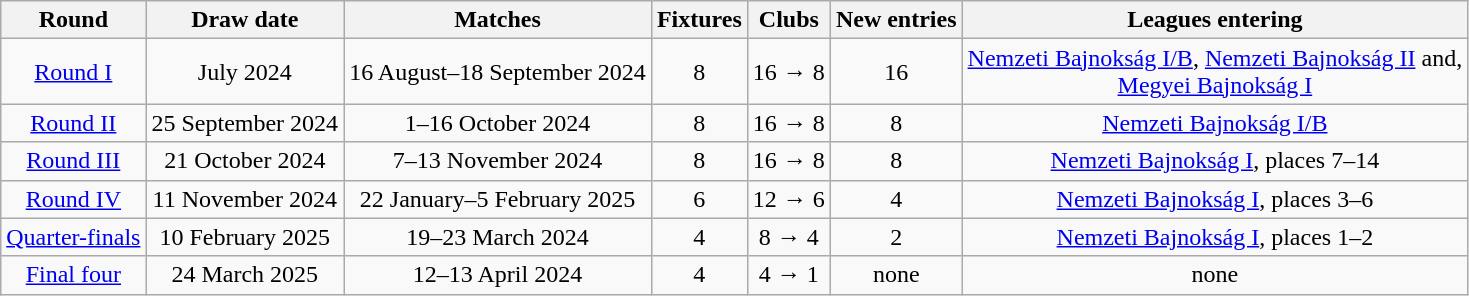<table class="wikitable" style="text-align:center">
<tr>
<th>Round</th>
<th>Draw date</th>
<th>Matches</th>
<th>Fixtures</th>
<th>Clubs</th>
<th>New entries</th>
<th>Leagues entering</th>
</tr>
<tr>
<td><a href='#'>Round I</a></td>
<td>July 2024</td>
<td>16 August–18 September 2024</td>
<td>8</td>
<td>16 → 8</td>
<td>16</td>
<td><a href='#'>Nemzeti Bajnokság I/B</a>, <a href='#'>Nemzeti Bajnokság II</a> and,<br><a href='#'>Megyei Bajnokság I</a></td>
</tr>
<tr>
<td><a href='#'>Round II</a></td>
<td>25 September 2024</td>
<td>1–16 October 2024</td>
<td>8</td>
<td>16 → 8</td>
<td>8</td>
<td><a href='#'>Nemzeti Bajnokság I/B</a></td>
</tr>
<tr>
<td><a href='#'>Round III</a></td>
<td>21 October 2024</td>
<td>7–13 November 2024</td>
<td>8</td>
<td>16 → 8</td>
<td>8</td>
<td><a href='#'>Nemzeti Bajnokság I</a>, places 7–14</td>
</tr>
<tr>
<td><a href='#'>Round IV</a></td>
<td>11 November 2024</td>
<td>22 January–5 February 2025</td>
<td>6</td>
<td>12 → 6</td>
<td>4</td>
<td><a href='#'>Nemzeti Bajnokság I</a>, places 3–6</td>
</tr>
<tr>
<td><a href='#'>Quarter-finals</a></td>
<td>10 February 2025</td>
<td>19–23 March 2024</td>
<td>4</td>
<td>8 → 4</td>
<td>2</td>
<td><a href='#'>Nemzeti Bajnokság I</a>, places 1–2</td>
</tr>
<tr>
<td><a href='#'>Final four</a></td>
<td>24 March 2025</td>
<td>12–13 April 2024</td>
<td>4</td>
<td>4 → 1</td>
<td>none</td>
<td>none</td>
</tr>
</table>
